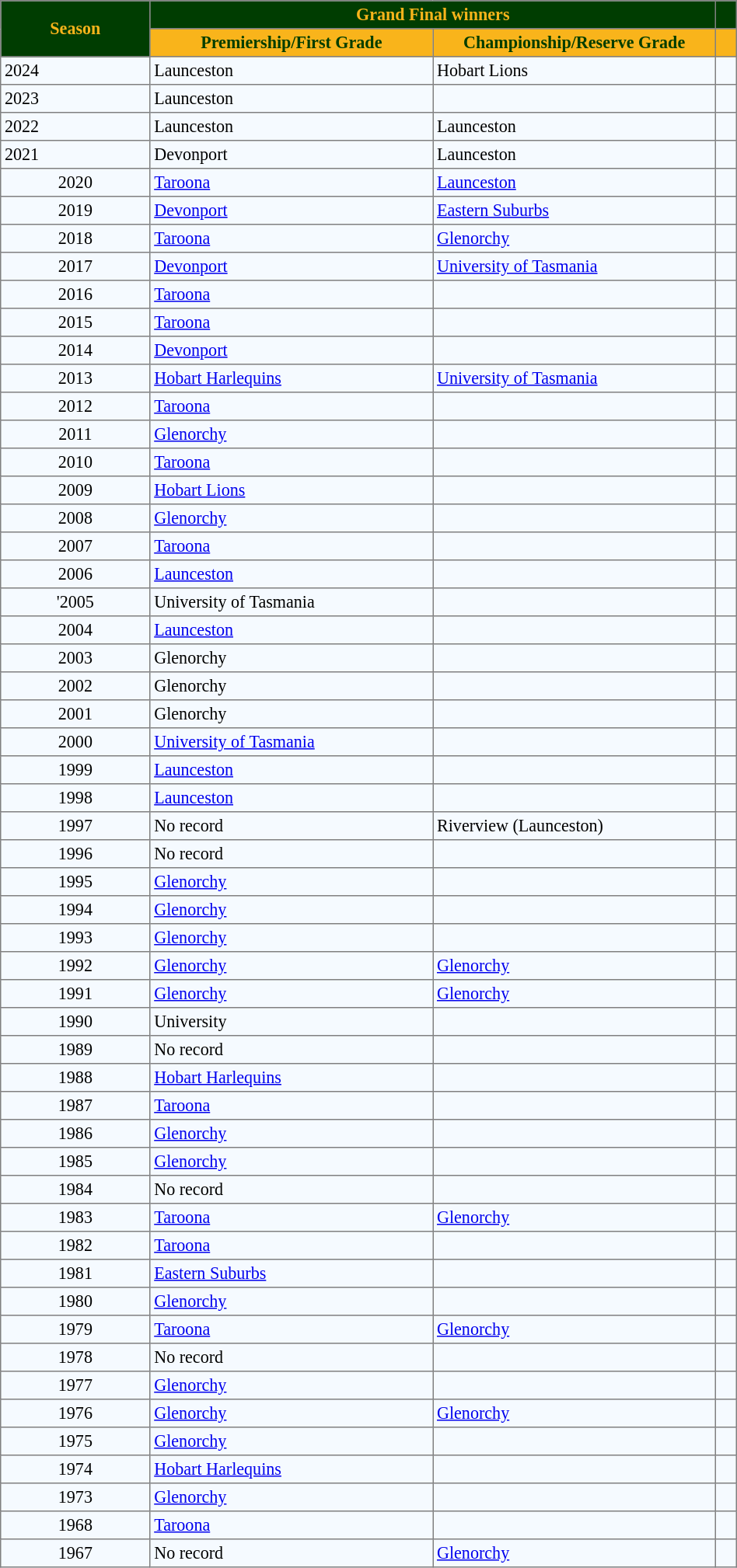<table border="1" cellpadding="3" cellspacing="0" style="border-collapse:collapse; font-size:92%; width:50%; text-align:left; background-color:#F5FAFF;">
<tr style="text-align:center; background:#003D01;">
<th rowspan=2 style="color:#F9B41B;">Season</th>
<th colspan=2 style="color:#F9B41B;">Grand Final winners</th>
<th></th>
</tr>
<tr style="text-align:center; background:#F9B41B;">
<th style="width:16em; color:#003D01;">Premiership/First Grade</th>
<th style="width:16em; color:#003D01;">Championship/Reserve Grade</th>
<th></th>
</tr>
<tr>
<td>2024</td>
<td>Launceston</td>
<td>Hobart Lions</td>
<td></td>
</tr>
<tr>
<td>2023</td>
<td>Launceston</td>
<td></td>
<td></td>
</tr>
<tr>
<td>2022</td>
<td>Launceston</td>
<td>Launceston</td>
<td></td>
</tr>
<tr>
<td>2021</td>
<td>Devonport</td>
<td>Launceston</td>
<td></td>
</tr>
<tr>
<td align=center>2020</td>
<td> <a href='#'>Taroona</a></td>
<td> <a href='#'>Launceston</a></td>
<td></td>
</tr>
<tr>
<td align=center>2019</td>
<td> <a href='#'>Devonport</a></td>
<td> <a href='#'>Eastern Suburbs</a></td>
<td></td>
</tr>
<tr>
<td align=center>2018</td>
<td> <a href='#'>Taroona</a></td>
<td> <a href='#'>Glenorchy</a></td>
<td></td>
</tr>
<tr>
<td align=center>2017</td>
<td> <a href='#'>Devonport</a></td>
<td> <a href='#'>University of Tasmania</a></td>
<td></td>
</tr>
<tr>
<td align=center>2016</td>
<td> <a href='#'>Taroona</a></td>
<td></td>
<td></td>
</tr>
<tr>
<td align=center>2015</td>
<td> <a href='#'>Taroona</a></td>
<td></td>
<td></td>
</tr>
<tr>
<td align=center>2014</td>
<td> <a href='#'>Devonport</a></td>
<td></td>
<td></td>
</tr>
<tr>
<td align=center>2013</td>
<td> <a href='#'>Hobart Harlequins</a></td>
<td> <a href='#'>University of Tasmania</a></td>
<td></td>
</tr>
<tr>
<td align=center>2012</td>
<td> <a href='#'>Taroona</a></td>
<td></td>
<td></td>
</tr>
<tr>
<td align=center>2011</td>
<td> <a href='#'>Glenorchy</a></td>
<td></td>
<td></td>
</tr>
<tr>
<td align=center>2010</td>
<td> <a href='#'>Taroona</a></td>
<td></td>
<td></td>
</tr>
<tr>
<td align=center>2009</td>
<td> <a href='#'>Hobart Lions</a></td>
<td></td>
<td></td>
</tr>
<tr>
<td align=center>2008</td>
<td> <a href='#'>Glenorchy</a></td>
<td></td>
<td></td>
</tr>
<tr>
<td align=center>2007</td>
<td> <a href='#'>Taroona</a></td>
<td></td>
<td></td>
</tr>
<tr>
<td align=center>2006</td>
<td> <a href='#'>Launceston</a></td>
<td></td>
<td></td>
</tr>
<tr>
<td align=center>'2005<em></td>
<td>University of Tasmania</td>
<td></td>
<td></td>
</tr>
<tr>
<td align=center>2004</td>
<td> <a href='#'>Launceston</a></td>
<td></td>
<td></td>
</tr>
<tr>
<td align="center">2003</td>
<td>Glenorchy</td>
<td></td>
<td></td>
</tr>
<tr>
<td align=center>2002</td>
<td>Glenorchy</td>
<td></td>
<td></td>
</tr>
<tr>
<td align=center>2001</td>
<td>Glenorchy</td>
<td></td>
<td></td>
</tr>
<tr>
<td align=center>2000</td>
<td> <a href='#'>University of Tasmania</a></td>
<td></td>
<td></td>
</tr>
<tr>
<td align=center>1999</td>
<td> <a href='#'>Launceston</a></td>
<td></td>
<td></td>
</tr>
<tr>
<td align=center>1998</td>
<td> <a href='#'>Launceston</a></td>
<td></td>
<td></td>
</tr>
<tr>
<td align=center>1997</td>
<td></em>No record<em></td>
<td> Riverview (Launceston)</td>
<td></td>
</tr>
<tr>
<td align=center>1996</td>
<td></em>No record<em></td>
<td></td>
<td></td>
</tr>
<tr>
<td align="center">1995</td>
<td> <a href='#'>Glenorchy</a></td>
<td></td>
<td></td>
</tr>
<tr>
<td align="center">1994</td>
<td> <a href='#'>Glenorchy</a></td>
<td></td>
<td></td>
</tr>
<tr>
<td align="center">1993</td>
<td> <a href='#'>Glenorchy</a></td>
<td></td>
<td></td>
</tr>
<tr>
<td align="center">1992</td>
<td> <a href='#'>Glenorchy</a></td>
<td> <a href='#'>Glenorchy</a></td>
<td></td>
</tr>
<tr>
<td align="center">1991</td>
<td> <a href='#'>Glenorchy</a></td>
<td> <a href='#'>Glenorchy</a></td>
<td></td>
</tr>
<tr>
<td align=center>1990</td>
<td>University</td>
<td></td>
<td></td>
</tr>
<tr>
<td align="center">1989</td>
<td></em>No record<em></td>
<td></td>
<td></td>
</tr>
<tr>
<td align="center">1988</td>
<td> <a href='#'>Hobart Harlequins</a></td>
<td></td>
<td></td>
</tr>
<tr>
<td align="center">1987</td>
<td> <a href='#'>Taroona</a></td>
<td></td>
<td></td>
</tr>
<tr>
<td align="center">1986</td>
<td> <a href='#'>Glenorchy</a></td>
<td></td>
<td></td>
</tr>
<tr>
<td align="center">1985</td>
<td> <a href='#'>Glenorchy</a></td>
<td></td>
<td></td>
</tr>
<tr>
<td align="center">1984</td>
<td></em>No record<em></td>
<td></td>
<td></td>
</tr>
<tr>
<td align="center">1983</td>
<td> <a href='#'>Taroona</a></td>
<td> <a href='#'>Glenorchy</a></td>
<td></td>
</tr>
<tr>
<td align="center">1982</td>
<td> <a href='#'>Taroona</a></td>
<td></td>
<td></td>
</tr>
<tr>
<td align="center">1981</td>
<td> <a href='#'>Eastern Suburbs</a></td>
<td></td>
<td></td>
</tr>
<tr>
<td align="center">1980</td>
<td> <a href='#'>Glenorchy</a></td>
<td></td>
<td></td>
</tr>
<tr>
<td align="center">1979</td>
<td> <a href='#'>Taroona</a></td>
<td> <a href='#'>Glenorchy</a></td>
<td></td>
</tr>
<tr>
<td align="center">1978</td>
<td></em>No record<em></td>
<td></td>
<td></td>
</tr>
<tr>
<td align="center">1977</td>
<td> <a href='#'>Glenorchy</a></td>
<td></td>
<td></td>
</tr>
<tr>
<td align="center">1976</td>
<td> <a href='#'>Glenorchy</a></td>
<td> <a href='#'>Glenorchy</a></td>
<td></td>
</tr>
<tr>
<td align="center">1975</td>
<td> <a href='#'>Glenorchy</a></td>
<td></td>
<td></td>
</tr>
<tr>
<td align="center">1974</td>
<td> <a href='#'>Hobart Harlequins</a></td>
<td></td>
<td></td>
</tr>
<tr>
<td align="center">1973</td>
<td> <a href='#'>Glenorchy</a></td>
<td></td>
<td></td>
</tr>
<tr>
<td align="center">1968</td>
<td> <a href='#'>Taroona</a></td>
<td></td>
<td></td>
</tr>
<tr>
<td align="center">1967</td>
<td></em>No record<em></td>
<td> <a href='#'>Glenorchy</a></td>
<td></td>
</tr>
</table>
